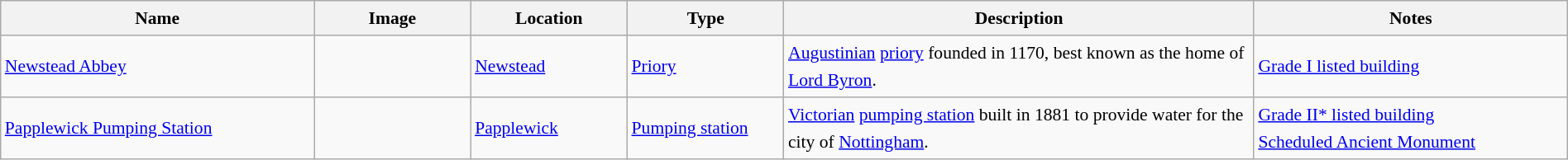<table class="wikitable sortable" style="font-size:90%;width:100%;border:0px;text-align:left;line-height:150%;">
<tr>
<th width="20%">Name</th>
<th width="10%" class="unsortable">Image</th>
<th width="10%">Location</th>
<th width="10%">Type</th>
<th width="30%" class="unsortable">Description</th>
<th width="20%" class="unsortable">Notes</th>
</tr>
<tr>
<td><a href='#'>Newstead Abbey</a></td>
<td></td>
<td><a href='#'>Newstead</a></td>
<td><a href='#'>Priory</a></td>
<td><a href='#'>Augustinian</a> <a href='#'>priory</a> founded in 1170, best known as the home of <a href='#'>Lord Byron</a>.</td>
<td><a href='#'>Grade I listed building</a></td>
</tr>
<tr>
<td><a href='#'>Papplewick Pumping Station</a></td>
<td style="text-align:center"></td>
<td><a href='#'>Papplewick</a></td>
<td><a href='#'>Pumping station</a></td>
<td><a href='#'>Victorian</a> <a href='#'>pumping station</a> built in 1881 to provide water for the city of <a href='#'>Nottingham</a>.</td>
<td><a href='#'>Grade II* listed building</a> <br> <a href='#'>Scheduled Ancient Monument</a></td>
</tr>
<tr>
</tr>
</table>
